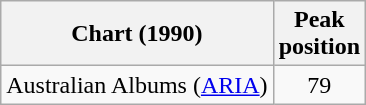<table class="wikitable">
<tr>
<th align="left">Chart (1990)</th>
<th align="left">Peak<br>position</th>
</tr>
<tr>
<td align="left">Australian Albums (<a href='#'>ARIA</a>)</td>
<td style="text-align:center;">79</td>
</tr>
</table>
